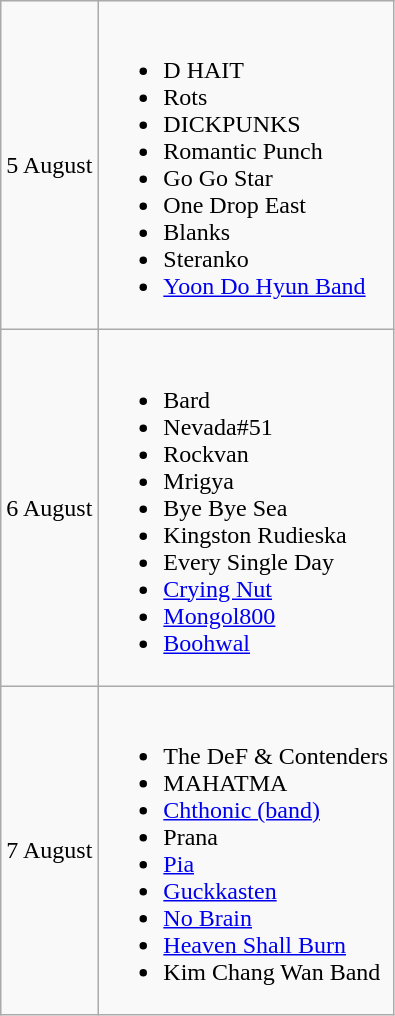<table class="wikitable">
<tr>
<td>5 August</td>
<td><br><ul><li> D HAIT</li><li> Rots</li><li> DICKPUNKS</li><li> Romantic Punch</li><li> Go Go Star</li><li> One Drop East</li><li> Blanks</li><li> Steranko</li><li> <a href='#'>Yoon Do Hyun Band</a></li></ul></td>
</tr>
<tr>
<td>6 August</td>
<td><br><ul><li> Bard</li><li> Nevada#51</li><li> Rockvan</li><li> Mrigya</li><li> Bye Bye Sea</li><li> Kingston Rudieska</li><li> Every Single Day</li><li> <a href='#'>Crying Nut</a></li><li> <a href='#'>Mongol800</a></li><li> <a href='#'>Boohwal</a></li></ul></td>
</tr>
<tr>
<td>7 August</td>
<td><br><ul><li> The DeF & Contenders</li><li> MAHATMA</li><li> <a href='#'>Chthonic (band)</a></li><li> Prana</li><li> <a href='#'>Pia</a></li><li> <a href='#'>Guckkasten</a></li><li> <a href='#'>No Brain</a></li><li> <a href='#'>Heaven Shall Burn</a></li><li> Kim Chang Wan Band</li></ul></td>
</tr>
</table>
